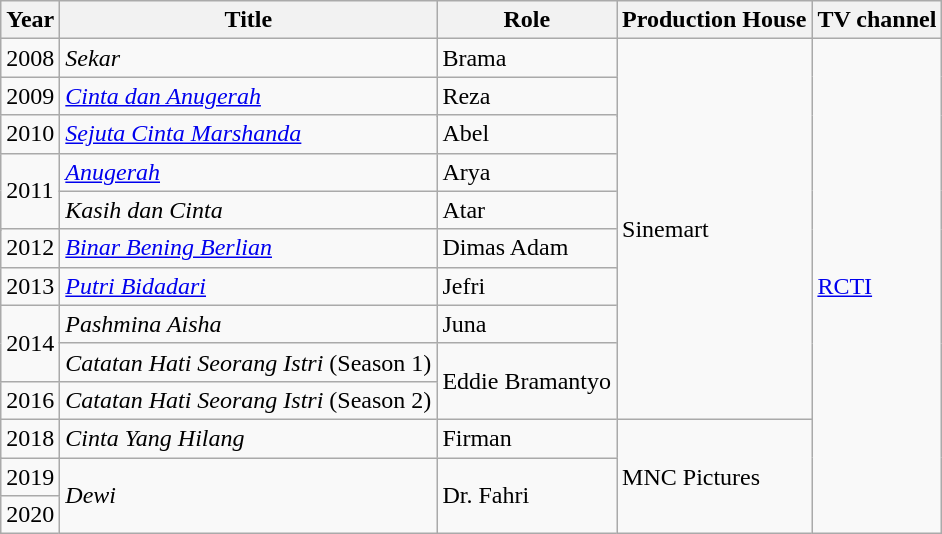<table class="wikitable">
<tr>
<th>Year</th>
<th>Title</th>
<th>Role</th>
<th>Production House</th>
<th>TV channel</th>
</tr>
<tr>
<td>2008</td>
<td rowspan="2"><em>Sekar</em></td>
<td rowspan="2">Brama</td>
<td rowspan="14">Sinemart</td>
<td rowspan="18"><a href='#'>RCTI</a></td>
</tr>
<tr>
<td rowspan="2">2009</td>
</tr>
<tr>
<td rowspan="2"><em><a href='#'>Cinta dan Anugerah</a></em></td>
<td rowspan="2">Reza</td>
</tr>
<tr>
<td rowspan="2">2010</td>
</tr>
<tr>
<td><em><a href='#'>Sejuta Cinta Marshanda</a></em></td>
<td>Abel</td>
</tr>
<tr>
<td rowspan="3">2011</td>
<td><em><a href='#'>Anugerah</a></em></td>
<td>Arya</td>
</tr>
<tr>
<td><em>Kasih dan Cinta</em></td>
<td>Atar</td>
</tr>
<tr>
<td rowspan="2"><em><a href='#'>Binar Bening Berlian</a></em></td>
<td rowspan="2">Dimas Adam</td>
</tr>
<tr>
<td rowspan="2">2012</td>
</tr>
<tr>
<td rowspan="2"><em><a href='#'>Putri Bidadari</a></em></td>
<td rowspan="2">Jefri</td>
</tr>
<tr>
<td>2013</td>
</tr>
<tr>
<td rowspan="2">2014</td>
<td><em>Pashmina Aisha</em></td>
<td>Juna</td>
</tr>
<tr>
<td><em>Catatan Hati Seorang Istri</em> (Season 1)</td>
<td rowspan="2">Eddie Bramantyo</td>
</tr>
<tr>
<td>2016</td>
<td><em>Catatan Hati Seorang Istri</em> (Season 2)</td>
</tr>
<tr>
<td>2018</td>
<td rowspan="2"><em>Cinta Yang Hilang</em></td>
<td rowspan="2">Firman</td>
<td rowspan="4">MNC Pictures</td>
</tr>
<tr>
<td rowspan="2">2019</td>
</tr>
<tr>
<td rowspan="2"><em>Dewi</em></td>
<td rowspan="2">Dr. Fahri</td>
</tr>
<tr>
<td>2020</td>
</tr>
</table>
